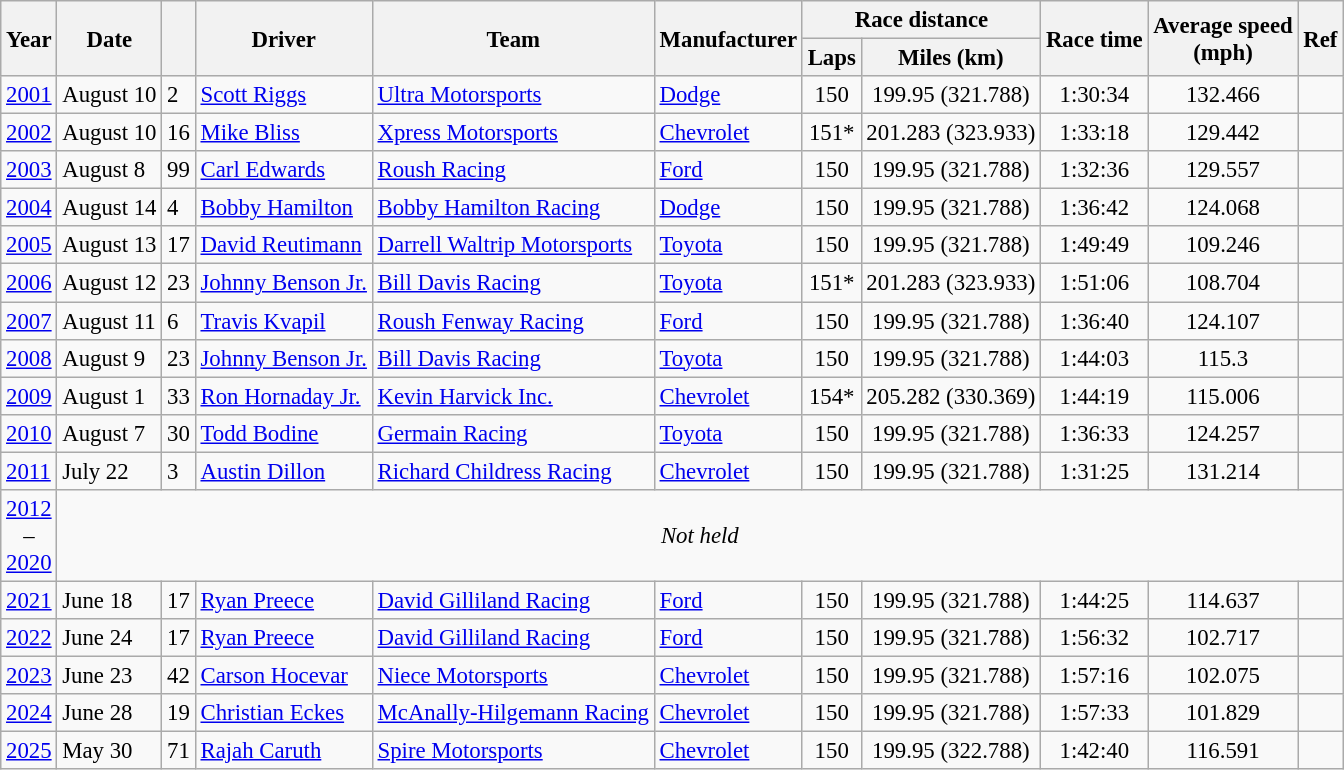<table class="wikitable" style="font-size: 95%;">
<tr>
<th rowspan="2">Year</th>
<th rowspan="2">Date</th>
<th rowspan="2"></th>
<th rowspan="2">Driver</th>
<th rowspan="2">Team</th>
<th rowspan="2">Manufacturer</th>
<th colspan="2">Race distance</th>
<th rowspan="2">Race time</th>
<th rowspan="2">Average speed<br>(mph)</th>
<th rowspan="2">Ref</th>
</tr>
<tr>
<th>Laps</th>
<th>Miles (km)</th>
</tr>
<tr>
<td><a href='#'>2001</a></td>
<td>August 10</td>
<td>2</td>
<td><a href='#'>Scott Riggs</a></td>
<td><a href='#'>Ultra Motorsports</a></td>
<td><a href='#'>Dodge</a></td>
<td align="center">150</td>
<td align="center">199.95 (321.788)</td>
<td align="center">1:30:34</td>
<td align="center">132.466</td>
<td align="center"></td>
</tr>
<tr>
<td><a href='#'>2002</a></td>
<td>August 10</td>
<td>16</td>
<td><a href='#'>Mike Bliss</a></td>
<td><a href='#'>Xpress Motorsports</a></td>
<td><a href='#'>Chevrolet</a></td>
<td align="center">151*</td>
<td align="center">201.283 (323.933)</td>
<td align="center">1:33:18</td>
<td align="center">129.442</td>
<td align="center"></td>
</tr>
<tr>
<td><a href='#'>2003</a></td>
<td>August 8</td>
<td>99</td>
<td><a href='#'>Carl Edwards</a></td>
<td><a href='#'>Roush Racing</a></td>
<td><a href='#'>Ford</a></td>
<td align="center">150</td>
<td align="center">199.95 (321.788)</td>
<td align="center">1:32:36</td>
<td align="center">129.557</td>
<td align="center"></td>
</tr>
<tr>
<td><a href='#'>2004</a></td>
<td>August 14</td>
<td>4</td>
<td><a href='#'>Bobby Hamilton</a></td>
<td><a href='#'>Bobby Hamilton Racing</a></td>
<td><a href='#'>Dodge</a></td>
<td align="center">150</td>
<td align="center">199.95 (321.788)</td>
<td align="center">1:36:42</td>
<td align="center">124.068</td>
<td align="center"></td>
</tr>
<tr>
<td><a href='#'>2005</a></td>
<td>August 13</td>
<td>17</td>
<td><a href='#'>David Reutimann</a></td>
<td><a href='#'>Darrell Waltrip Motorsports</a></td>
<td><a href='#'>Toyota</a></td>
<td align="center">150</td>
<td align="center">199.95 (321.788)</td>
<td align="center">1:49:49</td>
<td align="center">109.246</td>
<td align="center"></td>
</tr>
<tr>
<td><a href='#'>2006</a></td>
<td>August 12</td>
<td>23</td>
<td><a href='#'>Johnny Benson Jr.</a></td>
<td><a href='#'>Bill Davis Racing</a></td>
<td><a href='#'>Toyota</a></td>
<td align="center">151*</td>
<td align="center">201.283 (323.933)</td>
<td align="center">1:51:06</td>
<td align="center">108.704</td>
<td align="center"></td>
</tr>
<tr>
<td><a href='#'>2007</a></td>
<td>August 11</td>
<td>6</td>
<td><a href='#'>Travis Kvapil</a></td>
<td><a href='#'>Roush Fenway Racing</a></td>
<td><a href='#'>Ford</a></td>
<td align="center">150</td>
<td align="center">199.95 (321.788)</td>
<td align="center">1:36:40</td>
<td align="center">124.107</td>
<td align="center"></td>
</tr>
<tr>
<td><a href='#'>2008</a></td>
<td>August 9</td>
<td>23</td>
<td><a href='#'>Johnny Benson Jr.</a></td>
<td><a href='#'>Bill Davis Racing</a></td>
<td><a href='#'>Toyota</a></td>
<td align="center">150</td>
<td align="center">199.95 (321.788)</td>
<td align="center">1:44:03</td>
<td align="center">115.3</td>
<td align="center"></td>
</tr>
<tr>
<td><a href='#'>2009</a></td>
<td>August 1</td>
<td>33</td>
<td><a href='#'>Ron Hornaday Jr.</a></td>
<td><a href='#'>Kevin Harvick Inc.</a></td>
<td><a href='#'>Chevrolet</a></td>
<td align="center">154*</td>
<td align="center">205.282 (330.369)</td>
<td align="center">1:44:19</td>
<td align="center">115.006</td>
<td align="center"></td>
</tr>
<tr>
<td><a href='#'>2010</a></td>
<td>August 7</td>
<td>30</td>
<td><a href='#'>Todd Bodine</a></td>
<td><a href='#'>Germain Racing</a></td>
<td><a href='#'>Toyota</a></td>
<td align="center">150</td>
<td align="center">199.95 (321.788)</td>
<td align="center">1:36:33</td>
<td align="center">124.257</td>
<td align="center"></td>
</tr>
<tr>
<td><a href='#'>2011</a></td>
<td>July 22</td>
<td>3</td>
<td><a href='#'>Austin Dillon</a></td>
<td><a href='#'>Richard Childress Racing</a></td>
<td><a href='#'>Chevrolet</a></td>
<td align="center">150</td>
<td align="center">199.95 (321.788)</td>
<td align="center">1:31:25</td>
<td align="center">131.214</td>
<td align="center"></td>
</tr>
<tr>
<td align=center><a href='#'>2012</a><br>–<br><a href='#'>2020</a></td>
<td colspan=10 align=center><em>Not held</em></td>
</tr>
<tr>
<td><a href='#'>2021</a></td>
<td>June 18</td>
<td>17</td>
<td><a href='#'>Ryan Preece</a></td>
<td><a href='#'>David Gilliland Racing</a></td>
<td><a href='#'>Ford</a></td>
<td align="center">150</td>
<td align="center">199.95 (321.788)</td>
<td align="center">1:44:25</td>
<td align="center">114.637</td>
<td align="center"></td>
</tr>
<tr>
<td><a href='#'>2022</a></td>
<td>June 24</td>
<td>17</td>
<td><a href='#'>Ryan Preece</a></td>
<td><a href='#'>David Gilliland Racing</a></td>
<td><a href='#'>Ford</a></td>
<td align="center">150</td>
<td align="center">199.95 (321.788)</td>
<td align="center">1:56:32</td>
<td align="center">102.717</td>
<td align="center"></td>
</tr>
<tr>
<td><a href='#'>2023</a></td>
<td>June 23</td>
<td>42</td>
<td><a href='#'>Carson Hocevar</a></td>
<td><a href='#'>Niece Motorsports</a></td>
<td><a href='#'>Chevrolet</a></td>
<td align="center">150</td>
<td align="center">199.95 (321.788)</td>
<td align="center">1:57:16</td>
<td align="center">102.075</td>
<td align="center"></td>
</tr>
<tr>
<td><a href='#'>2024</a></td>
<td>June 28</td>
<td>19</td>
<td><a href='#'>Christian Eckes</a></td>
<td><a href='#'>McAnally-Hilgemann Racing</a></td>
<td><a href='#'>Chevrolet</a></td>
<td align="center">150</td>
<td align="center">199.95 (321.788)</td>
<td align="center">1:57:33</td>
<td align="center">101.829</td>
<td align="center"></td>
</tr>
<tr>
<td><a href='#'>2025</a></td>
<td>May 30</td>
<td>71</td>
<td><a href='#'>Rajah Caruth</a></td>
<td><a href='#'>Spire Motorsports</a></td>
<td><a href='#'>Chevrolet</a></td>
<td align="center">150</td>
<td align="center">199.95 (322.788)</td>
<td align="center">1:42:40</td>
<td align="center">116.591</td>
<td align="center"></td>
</tr>
</table>
